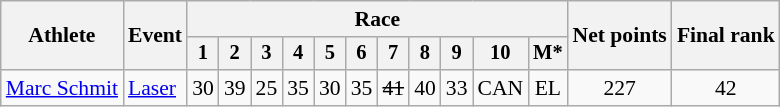<table class="wikitable" style="font-size:90%">
<tr>
<th rowspan="2">Athlete</th>
<th rowspan="2">Event</th>
<th colspan=11>Race</th>
<th rowspan=2>Net points</th>
<th rowspan=2>Final rank</th>
</tr>
<tr style="font-size:95%">
<th>1</th>
<th>2</th>
<th>3</th>
<th>4</th>
<th>5</th>
<th>6</th>
<th>7</th>
<th>8</th>
<th>9</th>
<th>10</th>
<th>M*</th>
</tr>
<tr align=center>
<td align=left><a href='#'>Marc Schmit</a></td>
<td align=left><a href='#'>Laser</a></td>
<td>30</td>
<td>39</td>
<td>25</td>
<td>35</td>
<td>30</td>
<td>35</td>
<td><s>41</s></td>
<td>40</td>
<td>33</td>
<td>CAN</td>
<td>EL</td>
<td>227</td>
<td>42</td>
</tr>
</table>
